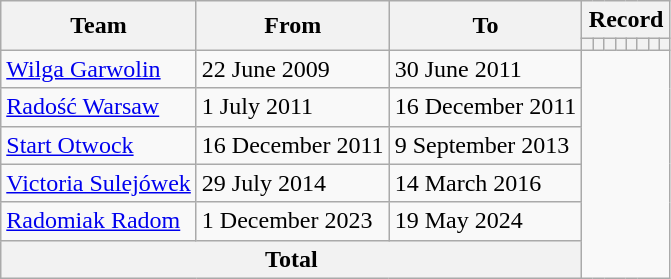<table class="wikitable" style="text-align: center;">
<tr>
<th rowspan="2">Team</th>
<th rowspan="2">From</th>
<th rowspan="2">To</th>
<th colspan="8">Record</th>
</tr>
<tr>
<th></th>
<th></th>
<th></th>
<th></th>
<th></th>
<th></th>
<th></th>
<th></th>
</tr>
<tr>
<td align=left><a href='#'>Wilga Garwolin</a></td>
<td align=left>22 June 2009</td>
<td align=left>30 June 2011<br></td>
</tr>
<tr>
<td align=left><a href='#'>Radość Warsaw</a></td>
<td align=left>1 July 2011</td>
<td align=left>16 December 2011<br></td>
</tr>
<tr>
<td align=left><a href='#'>Start Otwock</a></td>
<td align=left>16 December 2011</td>
<td align=left>9 September 2013<br></td>
</tr>
<tr>
<td align=left><a href='#'>Victoria Sulejówek</a></td>
<td align=left>29 July 2014</td>
<td align=left>14 March 2016<br></td>
</tr>
<tr>
<td align=left><a href='#'>Radomiak Radom</a></td>
<td align=left>1 December 2023</td>
<td align=left>19 May 2024<br></td>
</tr>
<tr>
<th colspan="3">Total<br></th>
</tr>
</table>
